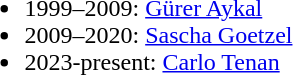<table>
<tr>
<td valign="top" width="50%"><br><ul><li>1999–2009: <a href='#'>Gürer Aykal</a></li><li>2009–2020: <a href='#'>Sascha Goetzel</a></li><li>2023-present: <a href='#'>Carlo Tenan</a></li></ul></td>
</tr>
</table>
